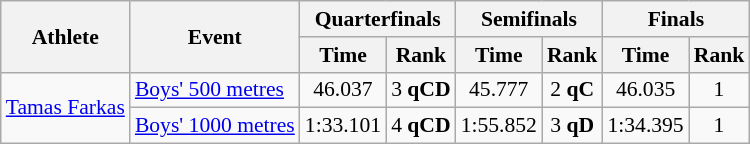<table class="wikitable" style="font-size:90%;">
<tr>
<th rowspan=2>Athlete</th>
<th rowspan=2>Event</th>
<th colspan=2>Quarterfinals</th>
<th colspan=2>Semifinals</th>
<th colspan=2>Finals</th>
</tr>
<tr>
<th>Time</th>
<th>Rank</th>
<th>Time</th>
<th>Rank</th>
<th>Time</th>
<th>Rank</th>
</tr>
<tr>
<td rowspan=2><a href='#'>Tamas Farkas</a></td>
<td><a href='#'>Boys' 500 metres</a></td>
<td align=center>46.037</td>
<td align=center>3 <strong>qCD</strong></td>
<td align=center>45.777</td>
<td align=center>2 <strong>qC</strong></td>
<td align=center>46.035</td>
<td align=center>1</td>
</tr>
<tr>
<td><a href='#'>Boys' 1000 metres</a></td>
<td align=center>1:33.101</td>
<td align=center>4 <strong>qCD</strong></td>
<td align=center>1:55.852</td>
<td align=center>3 <strong>qD</strong></td>
<td align=center>1:34.395</td>
<td align=center>1</td>
</tr>
</table>
